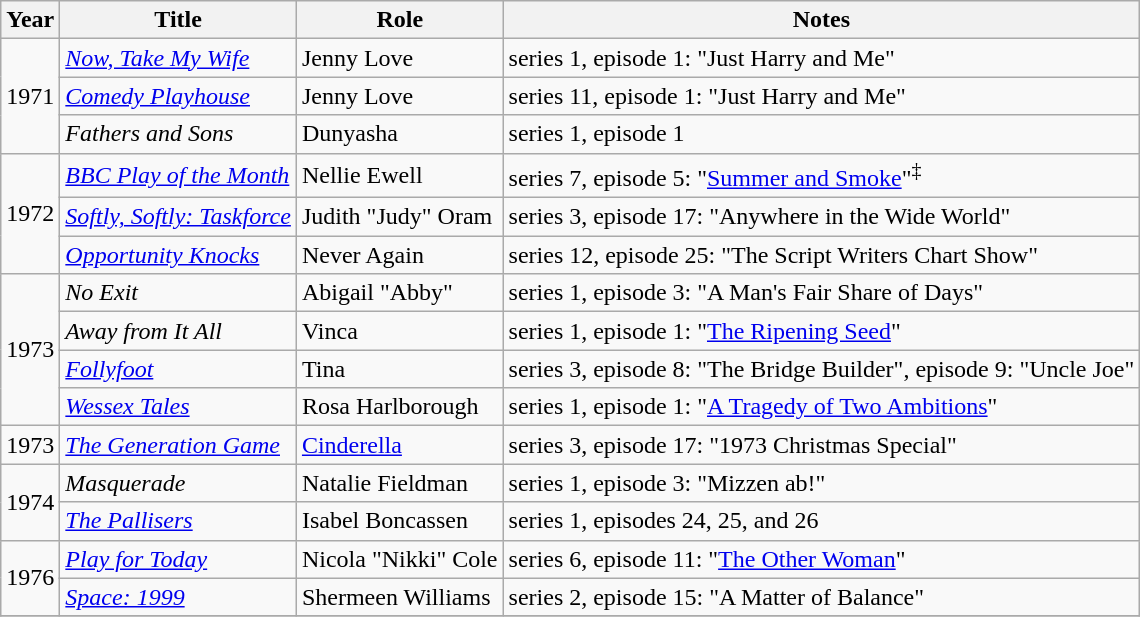<table class="wikitable sortable">
<tr>
<th>Year</th>
<th>Title</th>
<th>Role</th>
<th>Notes</th>
</tr>
<tr>
<td rowspan="3">1971</td>
<td><em><a href='#'>Now, Take My Wife</a></em></td>
<td>Jenny Love</td>
<td>series 1, episode 1: "Just Harry and Me"</td>
</tr>
<tr>
<td><em><a href='#'>Comedy Playhouse</a></em></td>
<td>Jenny Love</td>
<td>series 11, episode 1: "Just Harry and Me"</td>
</tr>
<tr>
<td><em>Fathers and Sons</em></td>
<td>Dunyasha</td>
<td>series 1, episode 1</td>
</tr>
<tr>
<td rowspan="3">1972</td>
<td><em><a href='#'>BBC Play of the Month</a></em></td>
<td>Nellie Ewell</td>
<td>series 7, episode 5: "<a href='#'>Summer and Smoke</a>"<sup>‡</sup></td>
</tr>
<tr>
<td><em><a href='#'>Softly, Softly: Taskforce</a></em></td>
<td>Judith "Judy" Oram</td>
<td>series 3, episode 17: "Anywhere in the Wide World"</td>
</tr>
<tr>
<td><em><a href='#'>Opportunity Knocks</a></em></td>
<td>Never Again</td>
<td>series 12, episode 25: "The Script Writers Chart Show"</td>
</tr>
<tr>
<td rowspan="4">1973</td>
<td><em>No Exit</em></td>
<td>Abigail "Abby"</td>
<td>series 1, episode 3: "A Man's Fair Share of Days"</td>
</tr>
<tr>
<td><em>Away from It All</em></td>
<td>Vinca</td>
<td>series 1, episode 1: "<a href='#'>The Ripening Seed</a>"</td>
</tr>
<tr>
<td><em><a href='#'>Follyfoot</a></em></td>
<td>Tina</td>
<td>series 3, episode 8: "The Bridge Builder", episode 9: "Uncle Joe"</td>
</tr>
<tr>
<td><em><a href='#'>Wessex Tales</a></em></td>
<td>Rosa Harlborough</td>
<td>series 1, episode 1: "<a href='#'>A Tragedy of Two Ambitions</a>"</td>
</tr>
<tr>
<td>1973</td>
<td><em><a href='#'>The Generation Game</a></em></td>
<td><a href='#'>Cinderella</a></td>
<td>series 3, episode 17: "1973 Christmas Special"</td>
</tr>
<tr>
<td rowspan="2">1974</td>
<td><em>Masquerade</em></td>
<td>Natalie Fieldman</td>
<td>series 1, episode 3: "Mizzen ab!"</td>
</tr>
<tr>
<td><em><a href='#'>The Pallisers</a></em></td>
<td>Isabel Boncassen</td>
<td>series 1, episodes 24, 25, and 26</td>
</tr>
<tr>
<td rowspan="2">1976</td>
<td><em><a href='#'>Play for Today</a></em></td>
<td>Nicola "Nikki" Cole</td>
<td>series 6, episode 11: "<a href='#'>The Other Woman</a>"</td>
</tr>
<tr>
<td><em><a href='#'>Space: 1999</a></em></td>
<td>Shermeen Williams</td>
<td>series 2, episode 15: "A Matter of Balance"</td>
</tr>
<tr>
</tr>
</table>
